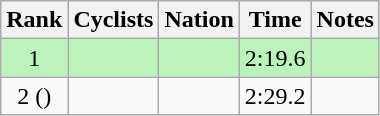<table class="wikitable sortable">
<tr>
<th>Rank</th>
<th>Cyclists</th>
<th>Nation</th>
<th>Time</th>
<th>Notes</th>
</tr>
<tr bgcolor=bbf3bb>
<td align=center>1</td>
<td></td>
<td></td>
<td align=center>2:19.6</td>
<td align=center></td>
</tr>
<tr>
<td align=center>2 ()</td>
<td></td>
<td></td>
<td align=center>2:29.2</td>
<td></td>
</tr>
</table>
